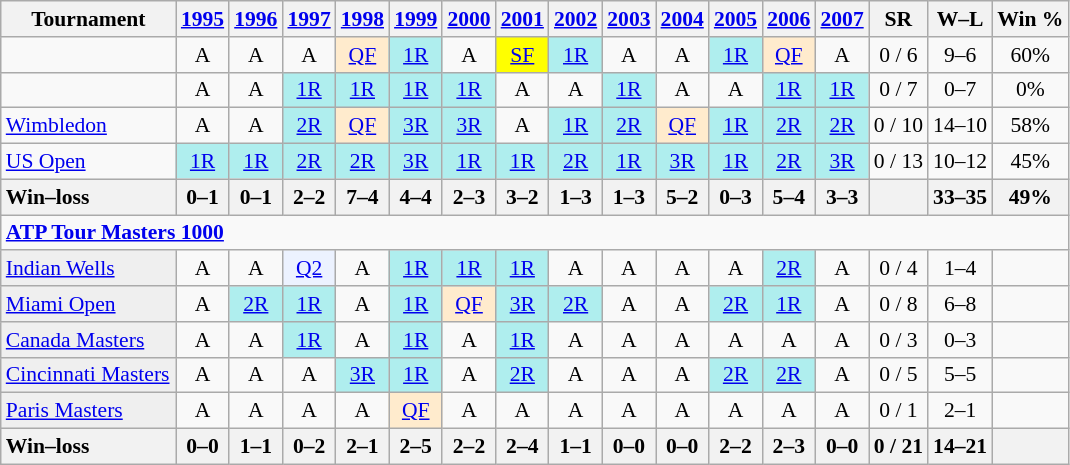<table class=wikitable style=text-align:center;font-size:90%>
<tr>
<th width=110>Tournament</th>
<th><a href='#'>1995</a></th>
<th><a href='#'>1996</a></th>
<th><a href='#'>1997</a></th>
<th><a href='#'>1998</a></th>
<th><a href='#'>1999</a></th>
<th><a href='#'>2000</a></th>
<th><a href='#'>2001</a></th>
<th><a href='#'>2002</a></th>
<th><a href='#'>2003</a></th>
<th><a href='#'>2004</a></th>
<th><a href='#'>2005</a></th>
<th><a href='#'>2006</a></th>
<th><a href='#'>2007</a></th>
<th>SR</th>
<th>W–L</th>
<th>Win %</th>
</tr>
<tr>
<td align=left></td>
<td>A</td>
<td>A</td>
<td>A</td>
<td style="background:#ffebcd;"><a href='#'>QF</a></td>
<td style="background:#afeeee;"><a href='#'>1R</a></td>
<td>A</td>
<td style="background:yellow;"><a href='#'>SF</a></td>
<td style="background:#afeeee;"><a href='#'>1R</a></td>
<td>A</td>
<td>A</td>
<td style="background:#afeeee;"><a href='#'>1R</a></td>
<td style="background:#ffebcd;"><a href='#'>QF</a></td>
<td>A</td>
<td>0 / 6</td>
<td>9–6</td>
<td>60%</td>
</tr>
<tr>
<td align=left></td>
<td>A</td>
<td>A</td>
<td style="background:#afeeee;"><a href='#'>1R</a></td>
<td style="background:#afeeee;"><a href='#'>1R</a></td>
<td style="background:#afeeee;"><a href='#'>1R</a></td>
<td style="background:#afeeee;"><a href='#'>1R</a></td>
<td>A</td>
<td>A</td>
<td style="background:#afeeee;"><a href='#'>1R</a></td>
<td>A</td>
<td>A</td>
<td style="background:#afeeee;"><a href='#'>1R</a></td>
<td style="background:#afeeee;"><a href='#'>1R</a></td>
<td>0 / 7</td>
<td>0–7</td>
<td>0%</td>
</tr>
<tr>
<td align=left><a href='#'>Wimbledon</a></td>
<td>A</td>
<td>A</td>
<td style="background:#afeeee;"><a href='#'>2R</a></td>
<td style="background:#ffebcd;"><a href='#'>QF</a></td>
<td style="background:#afeeee;"><a href='#'>3R</a></td>
<td style="background:#afeeee;"><a href='#'>3R</a></td>
<td>A</td>
<td style="background:#afeeee;"><a href='#'>1R</a></td>
<td style="background:#afeeee;"><a href='#'>2R</a></td>
<td style="background:#ffebcd;"><a href='#'>QF</a></td>
<td style="background:#afeeee;"><a href='#'>1R</a></td>
<td style="background:#afeeee;"><a href='#'>2R</a></td>
<td style="background:#afeeee;"><a href='#'>2R</a></td>
<td>0 / 10</td>
<td>14–10</td>
<td>58%</td>
</tr>
<tr>
<td align=left><a href='#'>US Open</a></td>
<td style="background:#afeeee;"><a href='#'>1R</a></td>
<td style="background:#afeeee;"><a href='#'>1R</a></td>
<td style="background:#afeeee;"><a href='#'>2R</a></td>
<td style="background:#afeeee;"><a href='#'>2R</a></td>
<td style="background:#afeeee;"><a href='#'>3R</a></td>
<td style="background:#afeeee;"><a href='#'>1R</a></td>
<td style="background:#afeeee;"><a href='#'>1R</a></td>
<td style="background:#afeeee;"><a href='#'>2R</a></td>
<td style="background:#afeeee;"><a href='#'>1R</a></td>
<td style="background:#afeeee;"><a href='#'>3R</a></td>
<td style="background:#afeeee;"><a href='#'>1R</a></td>
<td style="background:#afeeee;"><a href='#'>2R</a></td>
<td style="background:#afeeee;"><a href='#'>3R</a></td>
<td>0 / 13</td>
<td>10–12</td>
<td>45%</td>
</tr>
<tr>
<th style=text-align:left>Win–loss</th>
<th>0–1</th>
<th>0–1</th>
<th>2–2</th>
<th>7–4</th>
<th>4–4</th>
<th>2–3</th>
<th>3–2</th>
<th>1–3</th>
<th>1–3</th>
<th>5–2</th>
<th>0–3</th>
<th>5–4</th>
<th>3–3</th>
<th></th>
<th>33–35</th>
<th>49%</th>
</tr>
<tr>
<td colspan=25 style=text-align:left><strong><a href='#'>ATP Tour Masters 1000</a></strong></td>
</tr>
<tr>
<td style="background:#efefef; text-align:left;"><a href='#'>Indian Wells</a></td>
<td>A</td>
<td>A</td>
<td bgcolor=ecf2ff><a href='#'>Q2</a></td>
<td>A</td>
<td bgcolor=afeeee><a href='#'>1R</a></td>
<td bgcolor=afeeee><a href='#'>1R</a></td>
<td bgcolor=afeeee><a href='#'>1R</a></td>
<td>A</td>
<td>A</td>
<td>A</td>
<td>A</td>
<td bgcolor=afeeee><a href='#'>2R</a></td>
<td>A</td>
<td>0 / 4</td>
<td>1–4</td>
<td></td>
</tr>
<tr>
<td style="background:#efefef; text-align:left;"><a href='#'>Miami Open</a></td>
<td>A</td>
<td bgcolor=afeeee><a href='#'>2R</a></td>
<td bgcolor=afeeee><a href='#'>1R</a></td>
<td>A</td>
<td bgcolor=afeeee><a href='#'>1R</a></td>
<td bgcolor=ffebcd><a href='#'>QF</a></td>
<td bgcolor=afeeee><a href='#'>3R</a></td>
<td bgcolor=afeeee><a href='#'>2R</a></td>
<td>A</td>
<td>A</td>
<td bgcolor=afeeee><a href='#'>2R</a></td>
<td bgcolor=afeeee><a href='#'>1R</a></td>
<td>A</td>
<td>0 / 8</td>
<td>6–8</td>
<td></td>
</tr>
<tr>
<td style="background:#efefef; text-align:left;"><a href='#'>Canada Masters</a></td>
<td>A</td>
<td>A</td>
<td bgcolor=afeeee><a href='#'>1R</a></td>
<td>A</td>
<td bgcolor=afeeee><a href='#'>1R</a></td>
<td>A</td>
<td bgcolor=afeeee><a href='#'>1R</a></td>
<td>A</td>
<td>A</td>
<td>A</td>
<td>A</td>
<td>A</td>
<td>A</td>
<td>0 / 3</td>
<td>0–3</td>
<td></td>
</tr>
<tr>
<td style="background:#efefef; text-align:left;"><a href='#'>Cincinnati Masters</a></td>
<td>A</td>
<td>A</td>
<td>A</td>
<td bgcolor=afeeee><a href='#'>3R</a></td>
<td bgcolor=afeeee><a href='#'>1R</a></td>
<td>A</td>
<td bgcolor=afeeee><a href='#'>2R</a></td>
<td>A</td>
<td>A</td>
<td>A</td>
<td bgcolor=afeeee><a href='#'>2R</a></td>
<td bgcolor=afeeee><a href='#'>2R</a></td>
<td>A</td>
<td>0 / 5</td>
<td>5–5</td>
<td></td>
</tr>
<tr>
<td style="background:#efefef; text-align:left;"><a href='#'>Paris Masters</a></td>
<td>A</td>
<td>A</td>
<td>A</td>
<td>A</td>
<td bgcolor=ffebcd><a href='#'>QF</a></td>
<td>A</td>
<td>A</td>
<td>A</td>
<td>A</td>
<td>A</td>
<td>A</td>
<td>A</td>
<td>A</td>
<td>0 / 1</td>
<td>2–1</td>
<td></td>
</tr>
<tr>
<th style=text-align:left>Win–loss</th>
<th>0–0</th>
<th>1–1</th>
<th>0–2</th>
<th>2–1</th>
<th>2–5</th>
<th>2–2</th>
<th>2–4</th>
<th>1–1</th>
<th>0–0</th>
<th>0–0</th>
<th>2–2</th>
<th>2–3</th>
<th>0–0</th>
<th>0 / 21</th>
<th>14–21</th>
<th></th>
</tr>
</table>
